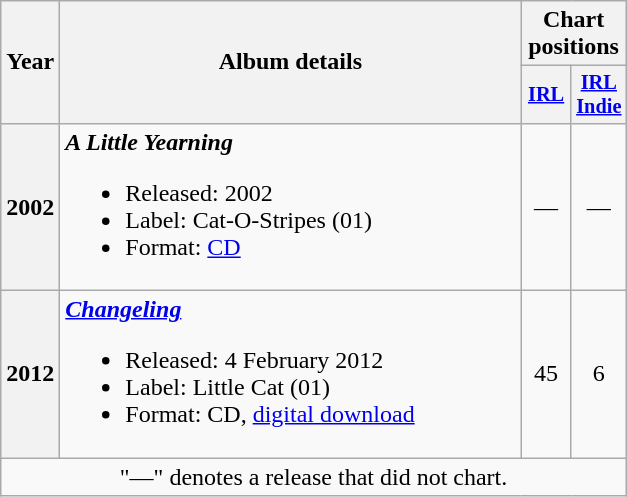<table class="wikitable" style="text-align: left;">
<tr>
<th scope="col" rowspan="2">Year</th>
<th scope="col" rowspan="2" style="width:300px;">Album details</th>
<th scope="col" colspan="2">Chart positions</th>
</tr>
<tr>
<th scope="col" style="width:2em;font-size:85%"><a href='#'>IRL</a><br></th>
<th scope="col" style="width:2em;font-size:85%"><a href='#'>IRL Indie</a><br></th>
</tr>
<tr>
<th scope="row">2002</th>
<td><strong><em>A Little Yearning</em></strong><br><ul><li>Released: 2002</li><li>Label: Cat-O-Stripes (01)</li><li>Format: <a href='#'>CD</a></li></ul></td>
<td align="center">—</td>
<td align="center">—</td>
</tr>
<tr>
<th scope="row">2012</th>
<td><strong><em><a href='#'>Changeling</a></em></strong><br><ul><li>Released: 4 February 2012</li><li>Label: Little Cat (01)</li><li>Format: CD, <a href='#'>digital download</a></li></ul></td>
<td align="center">45</td>
<td align="center">6</td>
</tr>
<tr>
<td colspan="4" style="text-align:center;">"—" denotes a release that did not chart.</td>
</tr>
</table>
